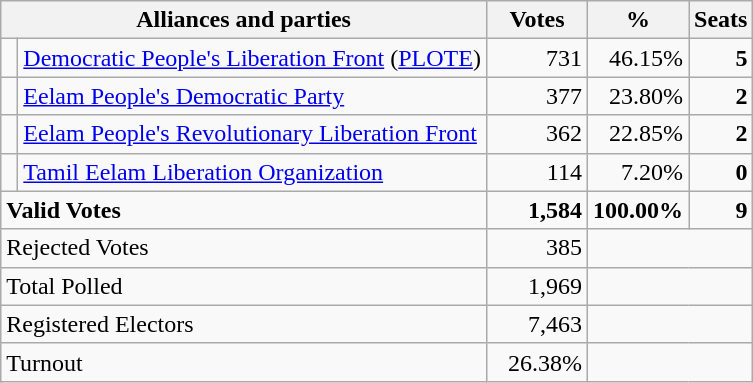<table class="wikitable" border="1" style="text-align:right;">
<tr>
<th valign=bottom align=left colspan=2>Alliances and parties</th>
<th valign=bottom align=center width="60">Votes</th>
<th valign=bottom align=center width="50">%</th>
<th valign=bottom align=center>Seats</th>
</tr>
<tr>
<td bgcolor=> </td>
<td align=left><a href='#'>Democratic People's Liberation Front</a> (<a href='#'>PLOTE</a>)</td>
<td>731</td>
<td>46.15%</td>
<td><strong>5</strong></td>
</tr>
<tr>
<td bgcolor=> </td>
<td align=left><a href='#'>Eelam People's Democratic Party</a></td>
<td>377</td>
<td>23.80%</td>
<td><strong>2</strong></td>
</tr>
<tr>
<td bgcolor=> </td>
<td align=left><a href='#'>Eelam People's Revolutionary Liberation Front</a></td>
<td>362</td>
<td>22.85%</td>
<td><strong>2</strong></td>
</tr>
<tr>
<td bgcolor=> </td>
<td align=left><a href='#'>Tamil Eelam Liberation Organization</a></td>
<td>114</td>
<td>7.20%</td>
<td><strong>0</strong></td>
</tr>
<tr>
<td colspan=2 align=left><strong>Valid Votes</strong></td>
<td><strong>1,584</strong></td>
<td><strong>100.00%</strong></td>
<td><strong>9</strong></td>
</tr>
<tr>
<td colspan=2 align=left>Rejected Votes</td>
<td>385</td>
<td colspan=2></td>
</tr>
<tr>
<td colspan=2 align=left>Total Polled</td>
<td>1,969</td>
<td colspan=2></td>
</tr>
<tr>
<td colspan=2 align=left>Registered Electors</td>
<td>7,463</td>
<td colspan=2></td>
</tr>
<tr>
<td colspan=2 align=left>Turnout</td>
<td>26.38%</td>
<td colspan=2></td>
</tr>
</table>
